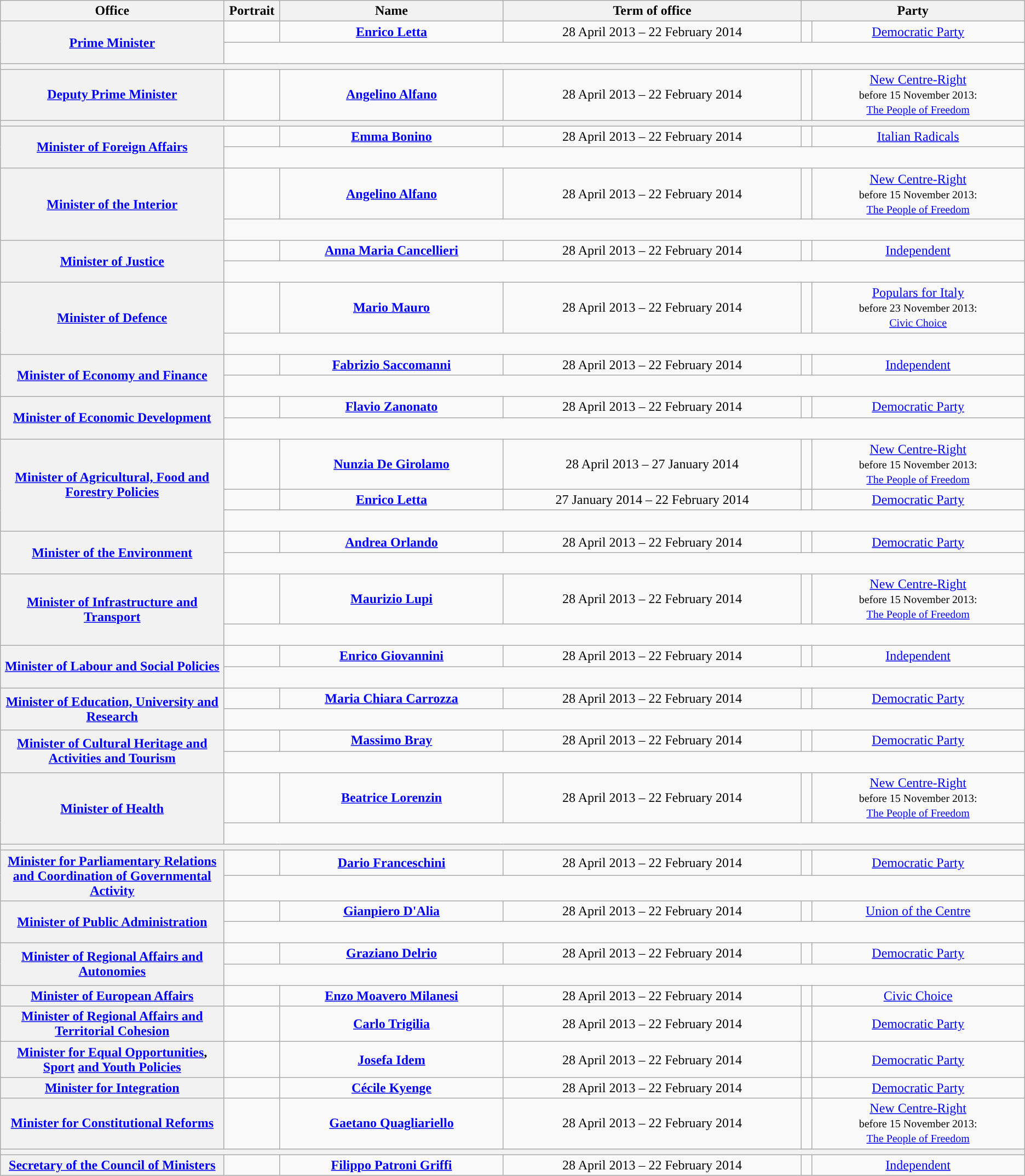<table class="wikitable" style="text-align:center;">
<tr>
<th width=15%>Office</th>
<th width=1%>Portrait</th>
<th width=15%>Name</th>
<th width=20%>Term of office</th>
<th width=15% colspan=2>Party</th>
</tr>
<tr>
<th rowspan=2><a href='#'>Prime Minister</a></th>
<td></td>
<td><strong><a href='#'>Enrico Letta</a></strong></td>
<td>28 April 2013 – 22 February 2014</td>
<td></td>
<td><a href='#'>Democratic Party</a></td>
</tr>
<tr>
<td colspan="5" style="font-size:95%; line-height:19px;"><br></td>
</tr>
<tr>
<th colspan=6></th>
</tr>
<tr>
<th><a href='#'>Deputy Prime Minister</a></th>
<td></td>
<td><strong><a href='#'>Angelino Alfano</a></strong></td>
<td>28 April 2013 – 22 February 2014</td>
<td></td>
<td><a href='#'>New Centre-Right</a><br><small>before 15 November 2013:<br><a href='#'>The People of Freedom</a></small></td>
</tr>
<tr>
<th colspan=6></th>
</tr>
<tr>
<th rowspan=2><a href='#'>Minister of Foreign Affairs</a></th>
<td></td>
<td><strong><a href='#'>Emma Bonino</a></strong></td>
<td>28 April 2013 – 22 February 2014</td>
<td></td>
<td><a href='#'>Italian Radicals</a></td>
</tr>
<tr>
<td colspan="5" style="font-size:95%; line-height:19px;"><br>
</td>
</tr>
<tr>
<th rowspan=2><a href='#'>Minister of the Interior</a></th>
<td></td>
<td><strong><a href='#'>Angelino Alfano</a></strong></td>
<td>28 April 2013 – 22 February 2014</td>
<td></td>
<td><a href='#'>New Centre-Right</a><br><small>before 15 November 2013:<br><a href='#'>The People of Freedom</a></small></td>
</tr>
<tr>
<td colspan="5" style="font-size:95%; line-height:19px;"><br>
</td>
</tr>
<tr>
<th rowspan=2><a href='#'>Minister of Justice</a></th>
<td></td>
<td><strong><a href='#'>Anna Maria Cancellieri</a></strong></td>
<td>28 April 2013 – 22 February 2014</td>
<td style="color:inherit;background:"></td>
<td><a href='#'>Independent</a></td>
</tr>
<tr>
<td colspan="5" style="font-size:95%; line-height:19px;"><br></td>
</tr>
<tr>
<th rowspan=2><a href='#'>Minister of Defence</a></th>
<td></td>
<td><strong><a href='#'>Mario Mauro</a></strong></td>
<td>28 April 2013 – 22 February 2014</td>
<td></td>
<td><a href='#'>Populars for Italy</a><br><small>before 23 November 2013:<br><a href='#'>Civic Choice</a></small></td>
</tr>
<tr>
<td colspan="5" style="font-size:95%; line-height:19px;"><br></td>
</tr>
<tr>
<th rowspan=2><a href='#'>Minister of Economy and Finance</a></th>
<td></td>
<td><strong><a href='#'>Fabrizio Saccomanni</a></strong></td>
<td>28 April 2013 – 22 February 2014</td>
<td style="color:inherit;background:"></td>
<td><a href='#'>Independent</a></td>
</tr>
<tr>
<td colspan="5" style="font-size:95%; line-height:19px;"><br>
</td>
</tr>
<tr>
<th rowspan=2><a href='#'>Minister of Economic Development</a></th>
<td></td>
<td><strong><a href='#'>Flavio Zanonato</a></strong></td>
<td>28 April 2013 – 22 February 2014</td>
<td></td>
<td><a href='#'>Democratic Party</a></td>
</tr>
<tr>
<td colspan="5" style="font-size:95%; line-height:19px;"><br>
</td>
</tr>
<tr>
<th rowspan=3><a href='#'>Minister of Agricultural, Food and Forestry Policies</a></th>
<td></td>
<td><strong><a href='#'>Nunzia De Girolamo</a></strong></td>
<td>28 April 2013 – 27 January 2014</td>
<td></td>
<td><a href='#'>New Centre-Right</a><br><small>before 15 November 2013:<br><a href='#'>The People of Freedom</a></small></td>
</tr>
<tr>
<td></td>
<td><strong><a href='#'>Enrico Letta</a></strong><br></td>
<td>27 January 2014 – 22 February 2014</td>
<td></td>
<td><a href='#'>Democratic Party</a></td>
</tr>
<tr>
<td colspan="5" style="font-size:95%; line-height:19px;"><br></td>
</tr>
<tr>
<th rowspan=2><a href='#'>Minister of the Environment</a></th>
<td></td>
<td><strong><a href='#'>Andrea Orlando</a></strong></td>
<td>28 April 2013 – 22 February 2014</td>
<td></td>
<td><a href='#'>Democratic Party</a></td>
</tr>
<tr>
<td colspan="5" style="font-size:95%; line-height:19px;"><br></td>
</tr>
<tr>
<th rowspan=2><a href='#'>Minister of Infrastructure and Transport</a></th>
<td></td>
<td><strong><a href='#'>Maurizio Lupi</a></strong></td>
<td>28 April 2013 – 22 February 2014</td>
<td></td>
<td><a href='#'>New Centre-Right</a><br><small>before 15 November 2013:<br><a href='#'>The People of Freedom</a></small></td>
</tr>
<tr>
<td colspan="5" style="font-size:95%; line-height:19px;"><br>
</td>
</tr>
<tr>
<th rowspan=2><a href='#'>Minister of Labour and Social Policies</a></th>
<td></td>
<td><strong><a href='#'>Enrico Giovannini</a></strong></td>
<td>28 April 2013 – 22 February 2014</td>
<td style="color:inherit;background:"></td>
<td><a href='#'>Independent</a></td>
</tr>
<tr>
<td colspan="5" style="font-size:95%; line-height:19px;"><br>
</td>
</tr>
<tr>
<th rowspan=2><a href='#'>Minister of Education, University and Research</a></th>
<td></td>
<td><strong><a href='#'>Maria Chiara Carrozza</a></strong></td>
<td>28 April 2013 – 22 February 2014</td>
<td style="color:inherit;background:"></td>
<td><a href='#'>Democratic Party</a></td>
</tr>
<tr>
<td colspan="5" style="font-size:95%; line-height:19px;"><br></td>
</tr>
<tr>
<th rowspan=2><a href='#'>Minister of Cultural Heritage and Activities and Tourism</a></th>
<td></td>
<td><strong><a href='#'>Massimo Bray</a></strong></td>
<td>28 April 2013 – 22 February 2014</td>
<td style="color:inherit;background:"></td>
<td><a href='#'>Democratic Party</a></td>
</tr>
<tr>
<td colspan="5" style="font-size:95%; line-height:19px;"><br></td>
</tr>
<tr>
<th rowspan=2><a href='#'>Minister of Health</a></th>
<td></td>
<td><strong><a href='#'>Beatrice Lorenzin</a></strong></td>
<td>28 April 2013 – 22 February 2014</td>
<td></td>
<td><a href='#'>New Centre-Right</a><br><small>before 15 November 2013:<br><a href='#'>The People of Freedom</a></small></td>
</tr>
<tr>
<td colspan="5" style="font-size:95%; line-height:19px;"><br></td>
</tr>
<tr>
<th colspan=6></th>
</tr>
<tr>
<th rowspan=2><a href='#'>Minister for Parliamentary Relations and Coordination of Governmental Activity</a><br></th>
<td></td>
<td><strong><a href='#'>Dario Franceschini</a></strong></td>
<td>28 April 2013 – 22 February 2014</td>
<td style="color:inherit;background:"></td>
<td><a href='#'>Democratic Party</a></td>
</tr>
<tr>
<td colspan="5" style="font-size:95%; line-height:19px;"><br></td>
</tr>
<tr>
<th rowspan=2><a href='#'>Minister of Public Administration</a><br></th>
<td></td>
<td><strong><a href='#'>Gianpiero D'Alia</a></strong></td>
<td>28 April 2013 – 22 February 2014</td>
<td></td>
<td><a href='#'>Union of the Centre</a></td>
</tr>
<tr>
<td colspan="5" style="font-size:95%; line-height:19px;"><br></td>
</tr>
<tr>
<th rowspan=2><a href='#'>Minister of Regional Affairs and Autonomies</a><br></th>
<td></td>
<td><strong><a href='#'>Graziano Delrio</a></strong></td>
<td>28 April 2013 – 22 February 2014</td>
<td style="color:inherit;background:"></td>
<td><a href='#'>Democratic Party</a></td>
</tr>
<tr>
<td colspan="5" style="font-size:95%; line-height:19px;"><br></td>
</tr>
<tr>
<th><a href='#'>Minister of European Affairs</a><br></th>
<td></td>
<td><strong><a href='#'>Enzo Moavero Milanesi</a></strong></td>
<td>28 April 2013 – 22 February 2014</td>
<td style="color:inherit;background:"></td>
<td><a href='#'>Civic Choice</a></td>
</tr>
<tr>
<th><a href='#'>Minister of Regional Affairs and Territorial Cohesion</a><br></th>
<td></td>
<td><strong><a href='#'>Carlo Trigilia</a></strong></td>
<td>28 April 2013 – 22 February 2014</td>
<td style="color:inherit;background:"></td>
<td><a href='#'>Democratic Party</a></td>
</tr>
<tr>
<th><a href='#'>Minister for Equal Opportunities</a>, <a href='#'>Sport</a> <a href='#'>and Youth Policies</a><br></th>
<td></td>
<td><strong><a href='#'>Josefa Idem</a></strong></td>
<td>28 April 2013 – 22 February 2014</td>
<td style="color:inherit;background:"></td>
<td><a href='#'>Democratic Party</a></td>
</tr>
<tr>
<th><a href='#'>Minister for Integration</a><br></th>
<td></td>
<td><strong><a href='#'>Cécile Kyenge</a></strong></td>
<td>28 April 2013 – 22 February 2014</td>
<td style="color:inherit;background:"></td>
<td><a href='#'>Democratic Party</a></td>
</tr>
<tr>
<th><a href='#'>Minister for Constitutional Reforms</a><br></th>
<td></td>
<td><strong><a href='#'>Gaetano Quagliariello</a></strong></td>
<td>28 April 2013 – 22 February 2014</td>
<td></td>
<td><a href='#'>New Centre-Right</a><br><small>before 15 November 2013:<br><a href='#'>The People of Freedom</a></small></td>
</tr>
<tr>
<th colspan=6></th>
</tr>
<tr>
<th><a href='#'>Secretary of the Council of Ministers</a><br></th>
<td></td>
<td><strong><a href='#'>Filippo Patroni Griffi</a></strong></td>
<td>28 April 2013 – 22 February 2014</td>
<td style="color:inherit;background:"></td>
<td><a href='#'>Independent</a></td>
</tr>
</table>
